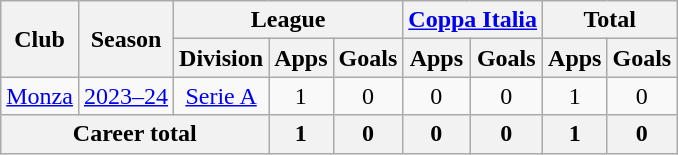<table class="wikitable" style="text-align:center">
<tr>
<th rowspan="2">Club</th>
<th rowspan="2">Season</th>
<th colspan="3">League</th>
<th colspan="2"><a href='#'>Coppa Italia</a></th>
<th colspan="2">Total</th>
</tr>
<tr>
<th>Division</th>
<th>Apps</th>
<th>Goals</th>
<th>Apps</th>
<th>Goals</th>
<th>Apps</th>
<th>Goals</th>
</tr>
<tr>
<td><a href='#'>Monza</a></td>
<td><a href='#'>2023–24</a></td>
<td><a href='#'>Serie A</a></td>
<td>1</td>
<td>0</td>
<td>0</td>
<td>0</td>
<td>1</td>
<td>0</td>
</tr>
<tr>
<th colspan="3">Career total</th>
<th>1</th>
<th>0</th>
<th>0</th>
<th>0</th>
<th>1</th>
<th>0</th>
</tr>
</table>
